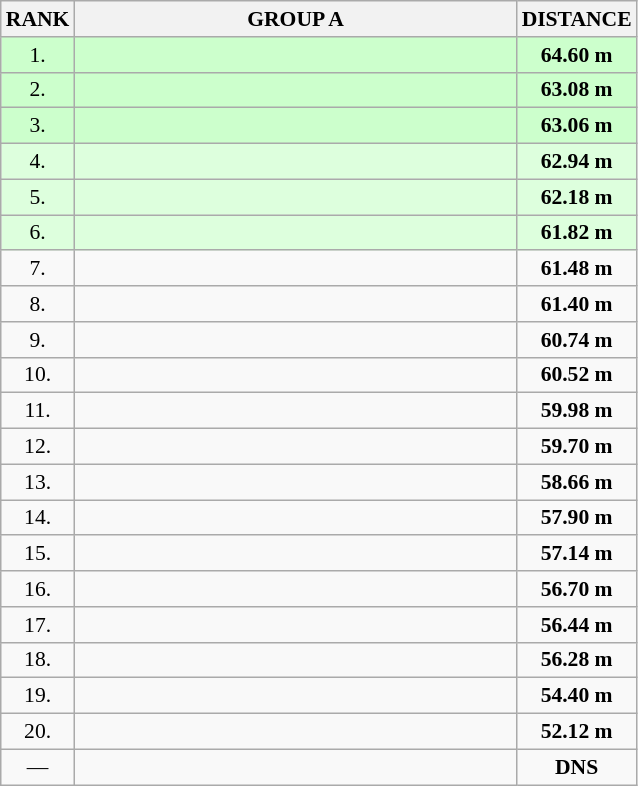<table class="wikitable" style="border-collapse: collapse; font-size: 90%;">
<tr>
<th>RANK</th>
<th style="width: 20em">GROUP A</th>
<th style="width: 5em">DISTANCE</th>
</tr>
<tr style="background:#ccffcc;">
<td align="center">1.</td>
<td></td>
<td align="center"><strong>64.60 m</strong></td>
</tr>
<tr style="background:#ccffcc;">
<td align="center">2.</td>
<td></td>
<td align="center"><strong>63.08 m</strong></td>
</tr>
<tr style="background:#ccffcc;">
<td align="center">3.</td>
<td></td>
<td align="center"><strong>63.06 m</strong></td>
</tr>
<tr style="background:#ddffdd;">
<td align="center">4.</td>
<td></td>
<td align="center"><strong>62.94 m</strong></td>
</tr>
<tr style="background:#ddffdd;">
<td align="center">5.</td>
<td></td>
<td align="center"><strong>62.18 m</strong></td>
</tr>
<tr style="background:#ddffdd;">
<td align="center">6.</td>
<td></td>
<td align="center"><strong>61.82 m</strong></td>
</tr>
<tr>
<td align="center">7.</td>
<td></td>
<td align="center"><strong>61.48 m</strong></td>
</tr>
<tr>
<td align="center">8.</td>
<td></td>
<td align="center"><strong>61.40 m</strong></td>
</tr>
<tr>
<td align="center">9.</td>
<td></td>
<td align="center"><strong>60.74 m</strong></td>
</tr>
<tr>
<td align="center">10.</td>
<td></td>
<td align="center"><strong>60.52 m</strong></td>
</tr>
<tr>
<td align="center">11.</td>
<td></td>
<td align="center"><strong>59.98 m</strong></td>
</tr>
<tr>
<td align="center">12.</td>
<td></td>
<td align="center"><strong>59.70 m</strong></td>
</tr>
<tr>
<td align="center">13.</td>
<td></td>
<td align="center"><strong>58.66 m</strong></td>
</tr>
<tr>
<td align="center">14.</td>
<td></td>
<td align="center"><strong>57.90 m</strong></td>
</tr>
<tr>
<td align="center">15.</td>
<td></td>
<td align="center"><strong>57.14 m</strong></td>
</tr>
<tr>
<td align="center">16.</td>
<td></td>
<td align="center"><strong>56.70 m</strong></td>
</tr>
<tr>
<td align="center">17.</td>
<td></td>
<td align="center"><strong>56.44 m</strong></td>
</tr>
<tr>
<td align="center">18.</td>
<td></td>
<td align="center"><strong>56.28 m</strong></td>
</tr>
<tr>
<td align="center">19.</td>
<td></td>
<td align="center"><strong>54.40 m</strong></td>
</tr>
<tr>
<td align="center">20.</td>
<td></td>
<td align="center"><strong>52.12 m</strong></td>
</tr>
<tr>
<td align="center">—</td>
<td></td>
<td align="center"><strong>DNS</strong></td>
</tr>
</table>
